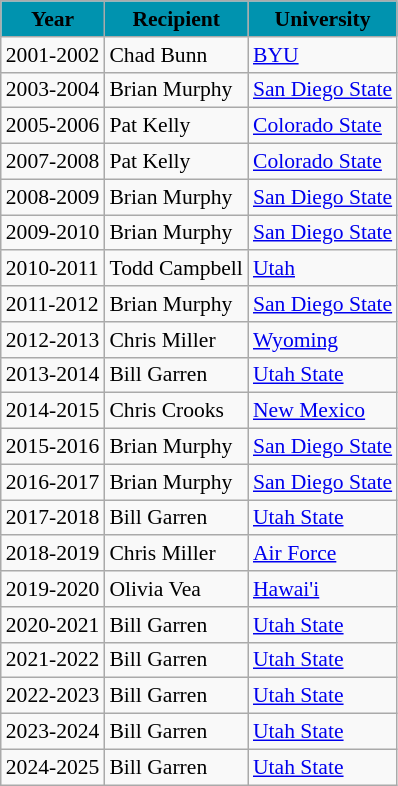<table class="wikitable sortable" style="font-size:90%;">
<tr>
<th style="background:#0093AF;"><span>Year</span></th>
<th style="background:#0093AF;"><span>Recipient</span></th>
<th style="background:#0093AF;"><span>University</span></th>
</tr>
<tr>
<td>2001-2002</td>
<td>Chad Bunn</td>
<td><a href='#'>BYU</a></td>
</tr>
<tr>
<td>2003-2004</td>
<td>Brian Murphy</td>
<td><a href='#'>San Diego State</a></td>
</tr>
<tr>
<td>2005-2006</td>
<td>Pat Kelly</td>
<td><a href='#'>Colorado State</a></td>
</tr>
<tr>
<td>2007-2008</td>
<td>Pat Kelly</td>
<td><a href='#'>Colorado State</a></td>
</tr>
<tr>
<td>2008-2009</td>
<td>Brian Murphy</td>
<td><a href='#'>San Diego State</a></td>
</tr>
<tr>
<td>2009-2010</td>
<td>Brian Murphy</td>
<td><a href='#'>San Diego State</a></td>
</tr>
<tr>
<td>2010-2011</td>
<td>Todd Campbell</td>
<td><a href='#'>Utah</a></td>
</tr>
<tr>
<td>2011-2012</td>
<td>Brian Murphy</td>
<td><a href='#'>San Diego State</a></td>
</tr>
<tr>
<td>2012-2013</td>
<td>Chris Miller</td>
<td><a href='#'>Wyoming</a></td>
</tr>
<tr>
<td>2013-2014</td>
<td>Bill Garren</td>
<td><a href='#'>Utah State</a></td>
</tr>
<tr>
<td>2014-2015</td>
<td>Chris Crooks</td>
<td><a href='#'>New Mexico</a></td>
</tr>
<tr>
<td>2015-2016</td>
<td>Brian Murphy</td>
<td><a href='#'>San Diego State</a></td>
</tr>
<tr>
<td>2016-2017</td>
<td>Brian Murphy</td>
<td><a href='#'>San Diego State</a></td>
</tr>
<tr>
<td>2017-2018</td>
<td>Bill Garren</td>
<td><a href='#'>Utah State</a></td>
</tr>
<tr>
<td>2018-2019</td>
<td>Chris Miller</td>
<td><a href='#'>Air Force</a></td>
</tr>
<tr>
<td>2019-2020</td>
<td>Olivia Vea</td>
<td><a href='#'>Hawai'i</a></td>
</tr>
<tr>
<td>2020-2021</td>
<td>Bill Garren</td>
<td><a href='#'>Utah State</a></td>
</tr>
<tr>
<td>2021-2022</td>
<td>Bill Garren</td>
<td><a href='#'>Utah State</a></td>
</tr>
<tr>
<td>2022-2023</td>
<td>Bill Garren</td>
<td><a href='#'>Utah State</a></td>
</tr>
<tr>
<td>2023-2024</td>
<td>Bill Garren</td>
<td><a href='#'>Utah State</a></td>
</tr>
<tr>
<td>2024-2025</td>
<td>Bill Garren</td>
<td><a href='#'>Utah State</a></td>
</tr>
</table>
